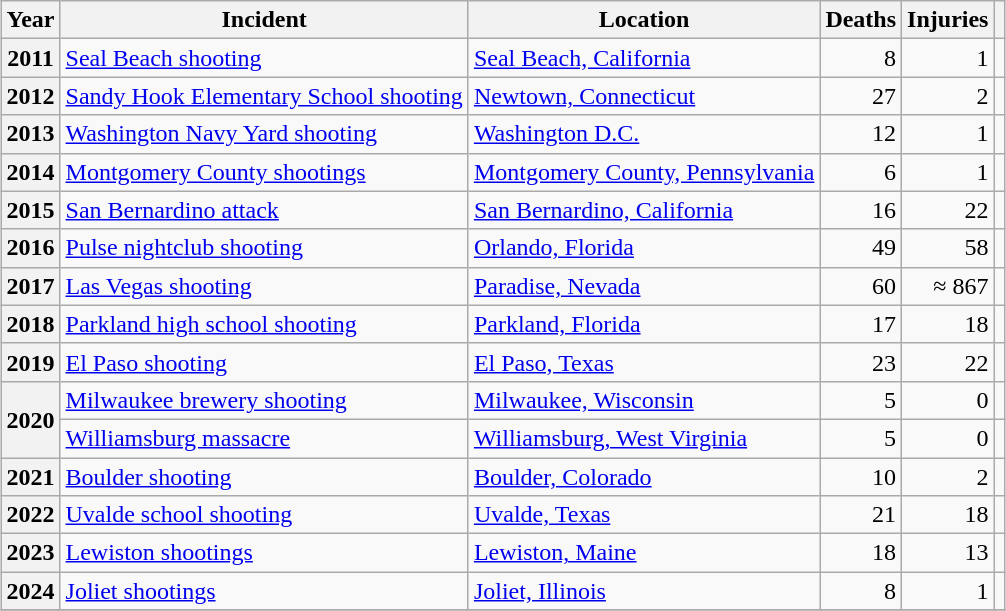<table class="wikitable plainrowheaders" style="margin:auto; margin:auto;">
<tr>
<th>Year</th>
<th>Incident</th>
<th>Location</th>
<th>Deaths</th>
<th>Injuries</th>
<th></th>
</tr>
<tr>
<th scope="row">2011</th>
<td><a href='#'>Seal Beach shooting</a></td>
<td><a href='#'>Seal Beach, California</a></td>
<td align="right">8</td>
<td align="right">1</td>
<td style="text-align:center;"></td>
</tr>
<tr>
<th scope="row">2012</th>
<td><a href='#'>Sandy Hook Elementary School shooting</a></td>
<td><a href='#'>Newtown, Connecticut</a></td>
<td align="right">27</td>
<td align="right">2</td>
<td style="text-align:center;"></td>
</tr>
<tr>
<th scope="row">2013</th>
<td><a href='#'>Washington Navy Yard shooting</a></td>
<td><a href='#'>Washington D.C.</a></td>
<td align="right">12</td>
<td align="right">1</td>
<td style="text-align:center;"></td>
</tr>
<tr>
<th scope="row">2014</th>
<td><a href='#'>Montgomery County shootings</a></td>
<td><a href='#'>Montgomery County, Pennsylvania</a></td>
<td align="right">6</td>
<td align="right">1</td>
<td style="text-align:center;"></td>
</tr>
<tr>
<th scope="row">2015</th>
<td><a href='#'>San Bernardino attack</a></td>
<td><a href='#'>San Bernardino, California</a></td>
<td align="right">16</td>
<td align="right">22</td>
<td style="text-align:center;"></td>
</tr>
<tr>
<th scope="row">2016</th>
<td><a href='#'>Pulse nightclub shooting</a></td>
<td><a href='#'>Orlando, Florida</a></td>
<td align="right">49</td>
<td align="right">58</td>
<td style="text-align:center;"></td>
</tr>
<tr>
<th scope="row">2017</th>
<td><a href='#'>Las Vegas shooting</a></td>
<td><a href='#'>Paradise, Nevada</a></td>
<td align="right">60</td>
<td align="right">≈ 867</td>
<td style="text-align:center;"></td>
</tr>
<tr>
<th scope="row">2018</th>
<td><a href='#'>Parkland high school shooting</a></td>
<td><a href='#'>Parkland, Florida</a></td>
<td align="right">17</td>
<td align="right">18</td>
<td style="text-align:center;"></td>
</tr>
<tr>
<th scope="row">2019</th>
<td><a href='#'>El Paso shooting</a></td>
<td><a href='#'>El Paso, Texas</a></td>
<td align="right">23</td>
<td align="right">22</td>
<td style="text-align:center;"></td>
</tr>
<tr>
<th scope="row" rowspan="2">2020</th>
<td><a href='#'>Milwaukee brewery shooting</a></td>
<td><a href='#'>Milwaukee, Wisconsin</a></td>
<td align="right">5</td>
<td align="right">0</td>
<td style="text-align:center;"></td>
</tr>
<tr>
<td><a href='#'>Williamsburg massacre</a></td>
<td><a href='#'>Williamsburg, West Virginia</a></td>
<td align="right">5</td>
<td align="right">0</td>
<td style="text-align:center;"></td>
</tr>
<tr>
<th scope="row">2021</th>
<td><a href='#'>Boulder shooting</a></td>
<td><a href='#'>Boulder, Colorado</a></td>
<td align="right">10</td>
<td align="right">2</td>
<td style="text-align:center;"></td>
</tr>
<tr>
<th scope="row">2022</th>
<td><a href='#'>Uvalde school shooting</a></td>
<td><a href='#'>Uvalde, Texas</a></td>
<td align="right">21</td>
<td align="right">18</td>
<td style="text-align:center;"></td>
</tr>
<tr>
<th scope="row">2023</th>
<td><a href='#'>Lewiston shootings</a></td>
<td><a href='#'>Lewiston, Maine</a></td>
<td align="right">18</td>
<td align="right">13</td>
<td style="text-align:center;"></td>
</tr>
<tr>
<th scope="row">2024</th>
<td><a href='#'>Joliet shootings</a></td>
<td><a href='#'>Joliet, Illinois</a></td>
<td align="right">8</td>
<td align="right">1</td>
<td style="text-align:center;"></td>
</tr>
<tr>
</tr>
</table>
